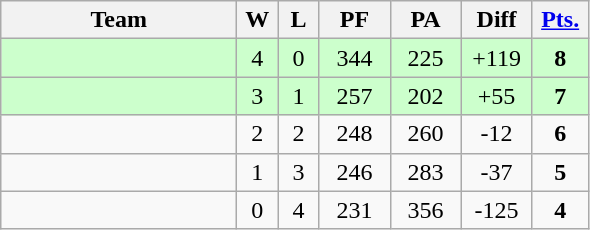<table class=wikitable>
<tr align=center>
<th width=150px>Team</th>
<th width=20px>W</th>
<th width=20px>L</th>
<th width=40px>PF</th>
<th width=40px>PA</th>
<th width=40px>Diff</th>
<th width=30px><a href='#'>Pts.</a></th>
</tr>
<tr align=center bgcolor="#ccffcc">
<td align=left></td>
<td>4</td>
<td>0</td>
<td>344</td>
<td>225</td>
<td>+119</td>
<td><strong>8</strong></td>
</tr>
<tr align=center bgcolor="#ccffcc">
<td align=left></td>
<td>3</td>
<td>1</td>
<td>257</td>
<td>202</td>
<td>+55</td>
<td><strong>7</strong></td>
</tr>
<tr align=center>
<td align=left></td>
<td>2</td>
<td>2</td>
<td>248</td>
<td>260</td>
<td>-12</td>
<td><strong>6</strong></td>
</tr>
<tr align=center>
<td align=left></td>
<td>1</td>
<td>3</td>
<td>246</td>
<td>283</td>
<td>-37</td>
<td><strong>5</strong></td>
</tr>
<tr align=center>
<td align=left></td>
<td>0</td>
<td>4</td>
<td>231</td>
<td>356</td>
<td>-125</td>
<td><strong>4</strong></td>
</tr>
</table>
